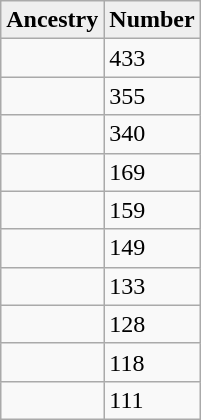<table style="float: center;" class="wikitable">
<tr>
<th style="background:#efefef;">Ancestry</th>
<th style="background:#efefef;">Number</th>
</tr>
<tr>
<td></td>
<td>433</td>
</tr>
<tr>
<td></td>
<td>355</td>
</tr>
<tr>
<td></td>
<td>340</td>
</tr>
<tr>
<td></td>
<td>169</td>
</tr>
<tr>
<td></td>
<td>159</td>
</tr>
<tr>
<td></td>
<td>149</td>
</tr>
<tr>
<td></td>
<td>133</td>
</tr>
<tr>
<td></td>
<td>128</td>
</tr>
<tr>
<td></td>
<td>118</td>
</tr>
<tr>
<td></td>
<td>111</td>
</tr>
</table>
